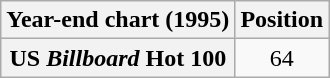<table class="wikitable plainrowheaders">
<tr>
<th align="left">Year-end chart (1995)</th>
<th align="center">Position</th>
</tr>
<tr>
<th scope="row">US <em>Billboard</em> Hot 100</th>
<td align="center">64</td>
</tr>
</table>
